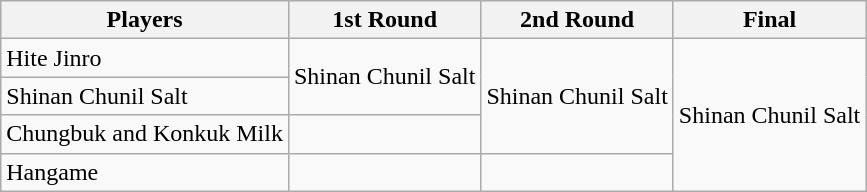<table class="wikitable">
<tr>
<th>Players</th>
<th>1st Round</th>
<th>2nd Round</th>
<th>Final</th>
</tr>
<tr>
<td>Hite Jinro</td>
<td rowspan="2" valign="center">Shinan Chunil Salt</td>
<td rowspan="3" valign="center">Shinan Chunil Salt</td>
<td rowspan="4" valign="center">Shinan Chunil Salt</td>
</tr>
<tr>
<td>Shinan Chunil Salt</td>
</tr>
<tr>
<td>Chungbuk and Konkuk Milk</td>
<td></td>
</tr>
<tr>
<td>Hangame</td>
<td></td>
<td></td>
</tr>
</table>
